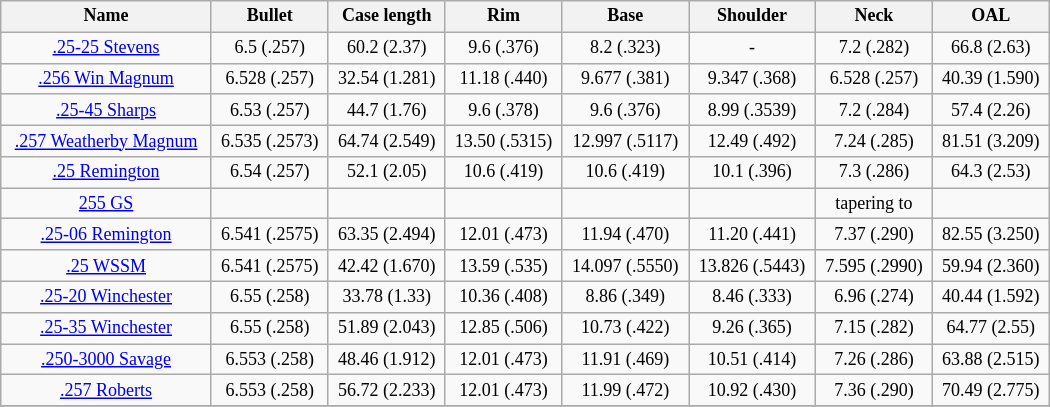<table class="wikitable sortable" style="font-size: 9pt; width:700px; text-align:center">
<tr>
<th>Name</th>
<th data-sort-type="number">Bullet</th>
<th>Case length</th>
<th data-sort-type="number">Rim</th>
<th>Base</th>
<th>Shoulder</th>
<th data-sort-type="number">Neck</th>
<th>OAL</th>
</tr>
<tr>
<td><a href='#'>.25-25 Stevens</a></td>
<td>6.5 (.257)</td>
<td>60.2 (2.37)</td>
<td>9.6 (.376)</td>
<td>8.2 (.323)</td>
<td>-</td>
<td>7.2 (.282)</td>
<td>66.8 (2.63)</td>
</tr>
<tr>
<td><a href='#'>.256 Win Magnum</a></td>
<td>6.528 (.257)</td>
<td>32.54 (1.281)</td>
<td>11.18 (.440)</td>
<td>9.677 (.381)</td>
<td>9.347 (.368)</td>
<td>6.528 (.257)</td>
<td>40.39 (1.590)</td>
</tr>
<tr>
<td><a href='#'>.25-45 Sharps</a></td>
<td>6.53 (.257)</td>
<td>44.7 (1.76)</td>
<td>9.6 (.378)</td>
<td>9.6 (.376)</td>
<td>8.99 (.3539)</td>
<td>7.2 (.284)</td>
<td>57.4 (2.26)</td>
</tr>
<tr>
<td><a href='#'>.257 Weatherby Magnum</a></td>
<td>6.535 (.2573)</td>
<td>64.74 (2.549)</td>
<td>13.50 (.5315)</td>
<td>12.997 (.5117)</td>
<td>12.49 (.492)</td>
<td>7.24 (.285)</td>
<td>81.51 (3.209)</td>
</tr>
<tr>
<td><a href='#'>.25 Remington</a></td>
<td>6.54 (.257)</td>
<td>52.1 (2.05)</td>
<td>10.6 (.419)</td>
<td>10.6 (.419)</td>
<td>10.1 (.396)</td>
<td>7.3 (.286)</td>
<td>64.3 (2.53)</td>
</tr>
<tr>
<td><a href='#'>255 GS</a></td>
<td></td>
<td></td>
<td></td>
<td></td>
<td></td>
<td> tapering to </td>
<td></td>
</tr>
<tr>
<td><a href='#'>.25-06 Remington</a></td>
<td>6.541 (.2575)</td>
<td>63.35 (2.494)</td>
<td>12.01 (.473)</td>
<td>11.94 (.470)</td>
<td>11.20 (.441)</td>
<td>7.37 (.290)</td>
<td>82.55 (3.250)</td>
</tr>
<tr>
<td><a href='#'>.25 WSSM</a></td>
<td>6.541 (.2575)</td>
<td>42.42 (1.670)</td>
<td>13.59 (.535)</td>
<td>14.097 (.5550)</td>
<td>13.826 (.5443)</td>
<td>7.595 (.2990)</td>
<td>59.94 (2.360)</td>
</tr>
<tr>
<td><a href='#'>.25-20 Winchester</a></td>
<td>6.55 (.258)</td>
<td>33.78 (1.33)</td>
<td>10.36 (.408)</td>
<td>8.86 (.349)</td>
<td>8.46 (.333)</td>
<td>6.96 (.274)</td>
<td>40.44 (1.592)</td>
</tr>
<tr>
<td><a href='#'>.25-35 Winchester</a></td>
<td>6.55 (.258)</td>
<td>51.89 (2.043)</td>
<td>12.85 (.506)</td>
<td>10.73 (.422)</td>
<td>9.26 (.365)</td>
<td>7.15 (.282)</td>
<td>64.77 (2.55)</td>
</tr>
<tr>
<td><a href='#'>.250-3000 Savage</a></td>
<td>6.553 (.258)</td>
<td>48.46 (1.912)</td>
<td>12.01 (.473)</td>
<td>11.91 (.469)</td>
<td>10.51 (.414)</td>
<td>7.26 (.286)</td>
<td>63.88 (2.515)</td>
</tr>
<tr>
<td><a href='#'>.257 Roberts</a></td>
<td>6.553 (.258)</td>
<td>56.72 (2.233)</td>
<td>12.01 (.473)</td>
<td>11.99 (.472)</td>
<td>10.92 (.430)</td>
<td>7.36 (.290)</td>
<td>70.49 (2.775)</td>
</tr>
<tr>
</tr>
</table>
